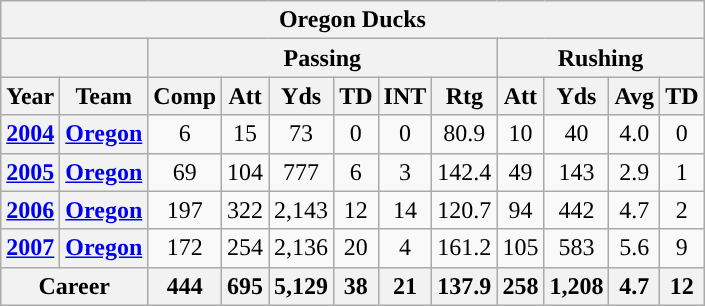<table class="wikitable" style="text-align:center;">
<tr>
<th colspan="12">Oregon Ducks</th>
</tr>
<tr>
<th colspan="2"></th>
<th colspan="6">Passing</th>
<th colspan="4">Rushing</th>
</tr>
<tr>
<th>Year</th>
<th>Team</th>
<th>Comp</th>
<th>Att</th>
<th>Yds</th>
<th>TD</th>
<th>INT</th>
<th>Rtg</th>
<th>Att</th>
<th>Yds</th>
<th>Avg</th>
<th>TD</th>
</tr>
<tr>
<th><a href='#'>2004</a></th>
<th><a href='#'>Oregon</a></th>
<td>6</td>
<td>15</td>
<td>73</td>
<td>0</td>
<td>0</td>
<td>80.9</td>
<td>10</td>
<td>40</td>
<td>4.0</td>
<td>0</td>
</tr>
<tr>
<th><a href='#'>2005</a></th>
<th><a href='#'>Oregon</a></th>
<td>69</td>
<td>104</td>
<td>777</td>
<td>6</td>
<td>3</td>
<td>142.4</td>
<td>49</td>
<td>143</td>
<td>2.9</td>
<td>1</td>
</tr>
<tr>
<th><a href='#'>2006</a></th>
<th><a href='#'>Oregon</a></th>
<td>197</td>
<td>322</td>
<td>2,143</td>
<td>12</td>
<td>14</td>
<td>120.7</td>
<td>94</td>
<td>442</td>
<td>4.7</td>
<td>2</td>
</tr>
<tr>
<th><a href='#'>2007</a></th>
<th><a href='#'>Oregon</a></th>
<td>172</td>
<td>254</td>
<td>2,136</td>
<td>20</td>
<td>4</td>
<td>161.2</td>
<td>105</td>
<td>583</td>
<td>5.6</td>
<td>9</td>
</tr>
<tr style="background:#eee;">
<th colspan=2><strong>Career</strong></th>
<th>444</th>
<th>695</th>
<th>5,129</th>
<th>38</th>
<th>21</th>
<th>137.9</th>
<th>258</th>
<th>1,208</th>
<th>4.7</th>
<th>12</th>
</tr>
</table>
